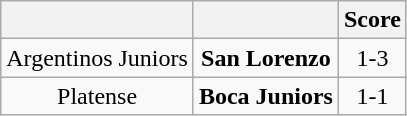<table class="wikitable" style="text-align: center;">
<tr>
<th></th>
<th></th>
<th>Score</th>
</tr>
<tr>
<td>Argentinos Juniors</td>
<td><strong>San Lorenzo</strong></td>
<td>1-3</td>
</tr>
<tr>
<td>Platense</td>
<td><strong>Boca Juniors</strong></td>
<td>1-1</td>
</tr>
</table>
